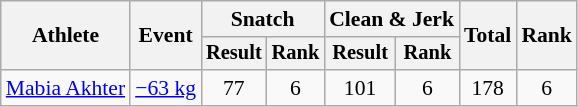<table class=wikitable style=font-size:90%;text-align:center>
<tr>
<th rowspan="2">Athlete</th>
<th rowspan="2">Event</th>
<th colspan="2">Snatch</th>
<th colspan="2">Clean & Jerk</th>
<th rowspan="2">Total</th>
<th rowspan="2">Rank</th>
</tr>
<tr style="font-size:95%">
<th>Result</th>
<th>Rank</th>
<th>Result</th>
<th>Rank</th>
</tr>
<tr>
<td align=left><a href='#'>Mabia Akhter</a></td>
<td align=left><a href='#'>−63 kg</a></td>
<td>77</td>
<td>6</td>
<td>101</td>
<td>6</td>
<td>178</td>
<td>6</td>
</tr>
</table>
